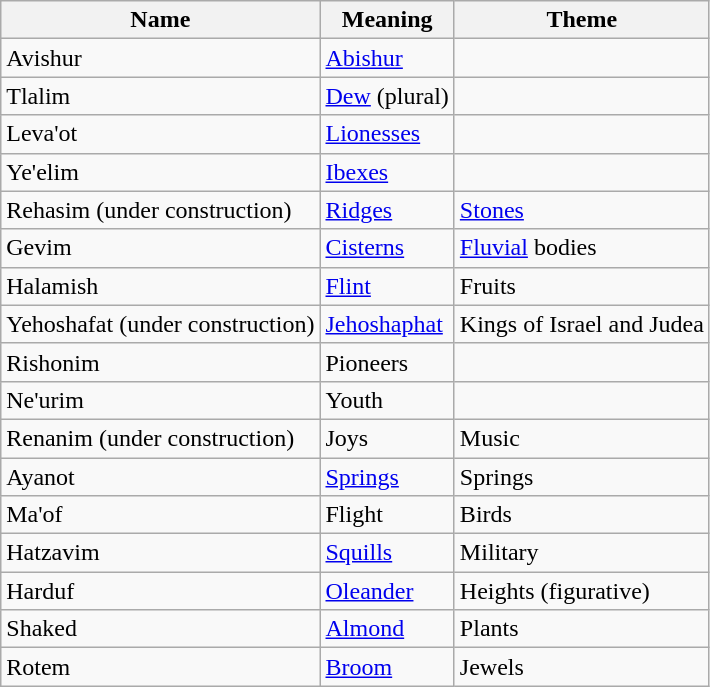<table class="wikitable sortable">
<tr>
<th>Name</th>
<th>Meaning</th>
<th>Theme</th>
</tr>
<tr>
<td>Avishur</td>
<td><a href='#'>Abishur</a></td>
<td></td>
</tr>
<tr>
<td>Tlalim</td>
<td><a href='#'>Dew</a> (plural)</td>
<td></td>
</tr>
<tr>
<td>Leva'ot</td>
<td><a href='#'>Lionesses</a></td>
<td></td>
</tr>
<tr>
<td>Ye'elim</td>
<td><a href='#'>Ibexes</a></td>
<td></td>
</tr>
<tr>
<td>Rehasim (under construction)</td>
<td><a href='#'>Ridges</a></td>
<td><a href='#'>Stones</a></td>
</tr>
<tr>
<td>Gevim</td>
<td><a href='#'>Cisterns</a></td>
<td><a href='#'>Fluvial</a> bodies</td>
</tr>
<tr>
<td>Halamish</td>
<td><a href='#'>Flint</a></td>
<td>Fruits</td>
</tr>
<tr>
<td>Yehoshafat (under construction)</td>
<td><a href='#'>Jehoshaphat</a></td>
<td>Kings of Israel and Judea</td>
</tr>
<tr>
<td>Rishonim</td>
<td>Pioneers</td>
<td></td>
</tr>
<tr>
<td>Ne'urim</td>
<td>Youth</td>
<td></td>
</tr>
<tr>
<td>Renanim (under construction)</td>
<td>Joys</td>
<td>Music</td>
</tr>
<tr>
<td>Ayanot</td>
<td><a href='#'>Springs</a></td>
<td>Springs</td>
</tr>
<tr>
<td>Ma'of</td>
<td>Flight</td>
<td>Birds</td>
</tr>
<tr>
<td>Hatzavim</td>
<td><a href='#'>Squills</a></td>
<td>Military</td>
</tr>
<tr>
<td>Harduf</td>
<td><a href='#'>Oleander</a></td>
<td>Heights (figurative)</td>
</tr>
<tr>
<td>Shaked</td>
<td><a href='#'>Almond</a></td>
<td>Plants</td>
</tr>
<tr>
<td>Rotem</td>
<td><a href='#'>Broom</a></td>
<td>Jewels</td>
</tr>
</table>
